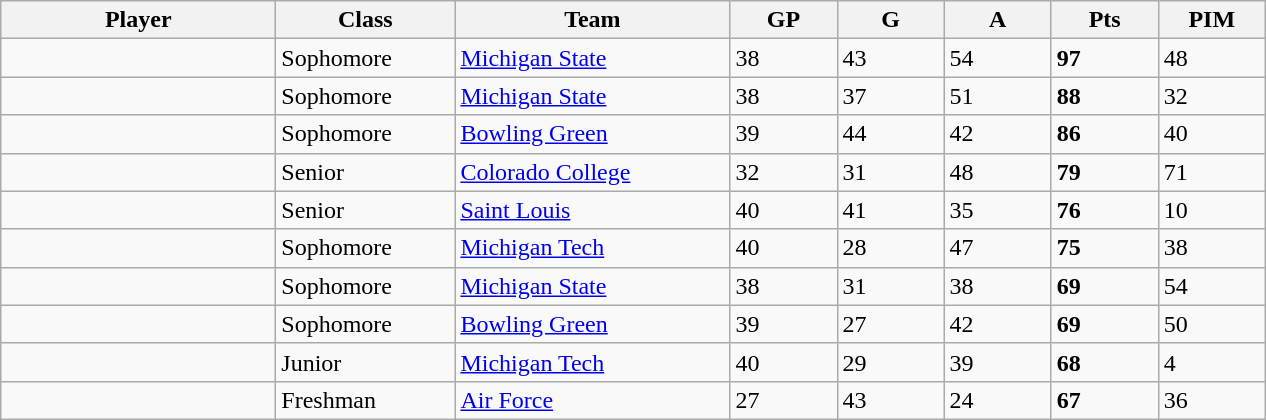<table class="wikitable sortable">
<tr>
<th style="width: 11em;">Player</th>
<th style="width: 7em;">Class</th>
<th style="width: 11em;">Team</th>
<th style="width: 4em;">GP</th>
<th style="width: 4em;">G</th>
<th style="width: 4em;">A</th>
<th style="width: 4em;">Pts</th>
<th style="width: 4em;">PIM</th>
</tr>
<tr>
<td></td>
<td>Sophomore</td>
<td><a href='#'>Michigan State</a></td>
<td>38</td>
<td>43</td>
<td>54</td>
<td><strong>97</strong></td>
<td>48</td>
</tr>
<tr>
<td></td>
<td>Sophomore</td>
<td><a href='#'>Michigan State</a></td>
<td>38</td>
<td>37</td>
<td>51</td>
<td><strong>88</strong></td>
<td>32</td>
</tr>
<tr>
<td></td>
<td>Sophomore</td>
<td><a href='#'>Bowling Green</a></td>
<td>39</td>
<td>44</td>
<td>42</td>
<td><strong>86</strong></td>
<td>40</td>
</tr>
<tr>
<td></td>
<td>Senior</td>
<td><a href='#'>Colorado College</a></td>
<td>32</td>
<td>31</td>
<td>48</td>
<td><strong>79</strong></td>
<td>71</td>
</tr>
<tr>
<td></td>
<td>Senior</td>
<td><a href='#'>Saint Louis</a></td>
<td>40</td>
<td>41</td>
<td>35</td>
<td><strong>76</strong></td>
<td>10</td>
</tr>
<tr>
<td></td>
<td>Sophomore</td>
<td><a href='#'>Michigan Tech</a></td>
<td>40</td>
<td>28</td>
<td>47</td>
<td><strong>75</strong></td>
<td>38</td>
</tr>
<tr>
<td></td>
<td>Sophomore</td>
<td><a href='#'>Michigan State</a></td>
<td>38</td>
<td>31</td>
<td>38</td>
<td><strong>69</strong></td>
<td>54</td>
</tr>
<tr>
<td></td>
<td>Sophomore</td>
<td><a href='#'>Bowling Green</a></td>
<td>39</td>
<td>27</td>
<td>42</td>
<td><strong>69</strong></td>
<td>50</td>
</tr>
<tr>
<td></td>
<td>Junior</td>
<td><a href='#'>Michigan Tech</a></td>
<td>40</td>
<td>29</td>
<td>39</td>
<td><strong>68</strong></td>
<td>4</td>
</tr>
<tr>
<td></td>
<td>Freshman</td>
<td><a href='#'>Air Force</a></td>
<td>27</td>
<td>43</td>
<td>24</td>
<td><strong>67</strong></td>
<td>36</td>
</tr>
</table>
